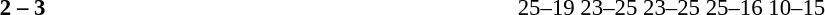<table width=100% cellspacing=1>
<tr>
<th width=20%></th>
<th width=12%></th>
<th width=20%></th>
<th width=33%></th>
<td></td>
</tr>
<tr style=font-size:95%>
<td align=right></td>
<td align=center><strong>2 – 3</strong></td>
<td><strong></strong></td>
<td>25–19 23–25 23–25 25–16 10–15</td>
</tr>
</table>
